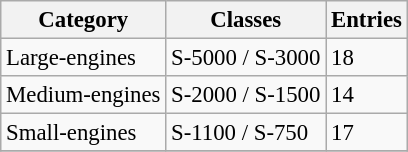<table class="wikitable" style="font-size: 95%;">
<tr>
<th>Category</th>
<th>Classes</th>
<th>Entries</th>
</tr>
<tr>
<td>Large-engines</td>
<td>S-5000 / S-3000</td>
<td>18</td>
</tr>
<tr>
<td>Medium-engines</td>
<td>S-2000 / S-1500</td>
<td>14</td>
</tr>
<tr>
<td>Small-engines</td>
<td>S-1100 / S-750</td>
<td>17</td>
</tr>
<tr>
</tr>
</table>
